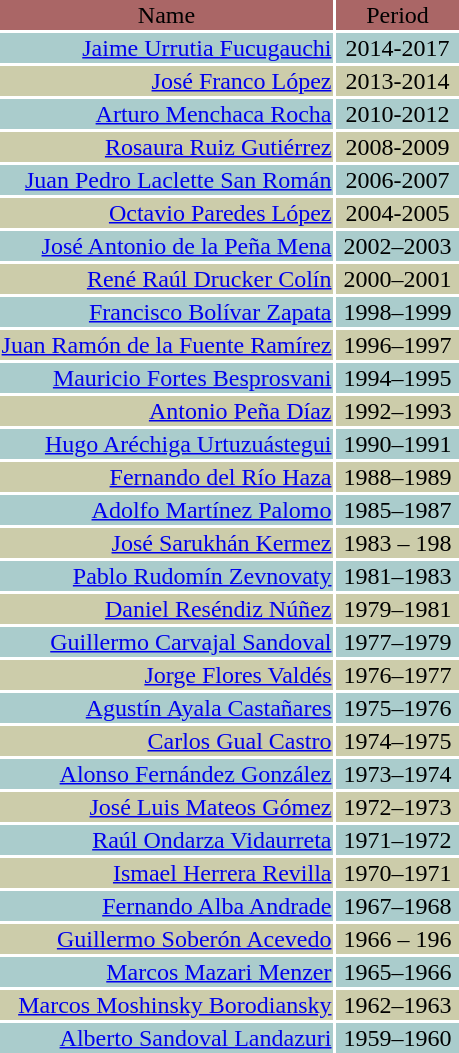<table +legend Miembros de la Academia Mexicana de Ciencias por área, sección y género en el año 2004>
<tr bgColor="#aa6666">
<td width="220" align="center">Name</td>
<td width="80" align="center">Period</td>
</tr>
<tr bgColor="#aacccc">
<td align="right"><a href='#'>Jaime Urrutia Fucugauchi</a></td>
<td align="center">2014-2017</td>
</tr>
<tr bgColor="#ccccaa">
<td align="right"><a href='#'>José Franco López</a></td>
<td align="center">2013-2014</td>
</tr>
<tr bgColor="#aacccc">
<td align="right"><a href='#'>Arturo Menchaca Rocha</a></td>
<td align="center">2010-2012</td>
</tr>
<tr bgColor="#ccccaa">
<td align="right"><a href='#'>Rosaura Ruiz Gutiérrez</a></td>
<td align="center">2008-2009</td>
</tr>
<tr bgColor="#aacccc">
<td align="right"><a href='#'>Juan Pedro Laclette San Román</a></td>
<td align="center">2006-2007</td>
</tr>
<tr bgColor="#ccccaa">
<td align="right"><a href='#'>Octavio Paredes López</a></td>
<td align="center">2004-2005</td>
</tr>
<tr bgColor="#aacccc">
<td align="right"><a href='#'>José Antonio de la Peña Mena</a></td>
<td align="center">2002–2003</td>
</tr>
<tr bgColor="#ccccaa">
<td align="right"><a href='#'>René Raúl Drucker Colín</a></td>
<td align="center">2000–2001</td>
</tr>
<tr bgColor="#aacccc">
<td align="right"><a href='#'>Francisco Bolívar Zapata</a></td>
<td align="center">1998–1999</td>
</tr>
<tr bgColor="#ccccaa">
<td align="right"><a href='#'>Juan Ramón de la Fuente Ramírez</a></td>
<td align="center">1996–1997</td>
</tr>
<tr bgColor="#aacccc">
<td align="right"><a href='#'>Mauricio Fortes Besprosvani</a></td>
<td align="center">1994–1995</td>
</tr>
<tr bgColor="#ccccaa">
<td align="right"><a href='#'>Antonio Peña Díaz</a></td>
<td align="center">1992–1993</td>
</tr>
<tr bgColor="#aacccc">
<td align="right"><a href='#'>Hugo Aréchiga Urtuzuástegui</a></td>
<td align="center">1990–1991</td>
</tr>
<tr bgColor="#ccccaa">
<td align="right"><a href='#'>Fernando del Río Haza</a></td>
<td align="center">1988–1989</td>
</tr>
<tr bgColor="#aacccc">
<td align="right"><a href='#'>Adolfo Martínez Palomo</a></td>
<td align="center">1985–1987</td>
</tr>
<tr bgColor="#ccccaa">
<td align="right"><a href='#'>José Sarukhán Kermez</a></td>
<td align="center">1983 – 198</td>
</tr>
<tr bgColor="#aacccc">
<td align="right"><a href='#'>Pablo Rudomín Zevnovaty</a></td>
<td align="center">1981–1983</td>
</tr>
<tr bgColor="#ccccaa">
<td align="right"><a href='#'>Daniel Reséndiz Núñez</a></td>
<td align="center">1979–1981</td>
</tr>
<tr bgColor="#aacccc">
<td align="right"><a href='#'>Guillermo Carvajal Sandoval</a></td>
<td align="center">1977–1979</td>
</tr>
<tr bgColor="#ccccaa">
<td align="right"><a href='#'>Jorge Flores Valdés</a></td>
<td align="center">1976–1977</td>
</tr>
<tr bgColor="#aacccc">
<td align="right"><a href='#'>Agustín Ayala Castañares</a></td>
<td align="center">1975–1976</td>
</tr>
<tr bgColor="#ccccaa">
<td align="right"><a href='#'>Carlos Gual Castro</a></td>
<td align="center">1974–1975</td>
</tr>
<tr bgColor="#aacccc">
<td align="right"><a href='#'>Alonso Fernández González</a></td>
<td align="center">1973–1974</td>
</tr>
<tr bgColor="#ccccaa">
<td align="right"><a href='#'>José Luis Mateos Gómez</a></td>
<td align="center">1972–1973</td>
</tr>
<tr bgColor="#aacccc">
<td align="right"><a href='#'>Raúl Ondarza Vidaurreta</a></td>
<td align="center">1971–1972</td>
</tr>
<tr bgColor="#ccccaa">
<td align="right"><a href='#'>Ismael Herrera Revilla</a></td>
<td align="center">1970–1971</td>
</tr>
<tr bgColor="#aacccc">
<td align="right"><a href='#'>Fernando Alba Andrade</a></td>
<td align="center">1967–1968</td>
</tr>
<tr bgColor="#ccccaa">
<td align="right"><a href='#'>Guillermo Soberón Acevedo</a></td>
<td align="center">1966 – 196</td>
</tr>
<tr bgColor="#aacccc">
<td align="right"><a href='#'>Marcos Mazari Menzer</a></td>
<td align="center">1965–1966</td>
</tr>
<tr bgColor="#ccccaa">
<td align="right"><a href='#'>Marcos Moshinsky Borodiansky</a></td>
<td align="center">1962–1963</td>
</tr>
<tr bgColor="#aacccc">
<td align="right"><a href='#'>Alberto Sandoval Landazuri</a></td>
<td align="center">1959–1960</td>
</tr>
</table>
